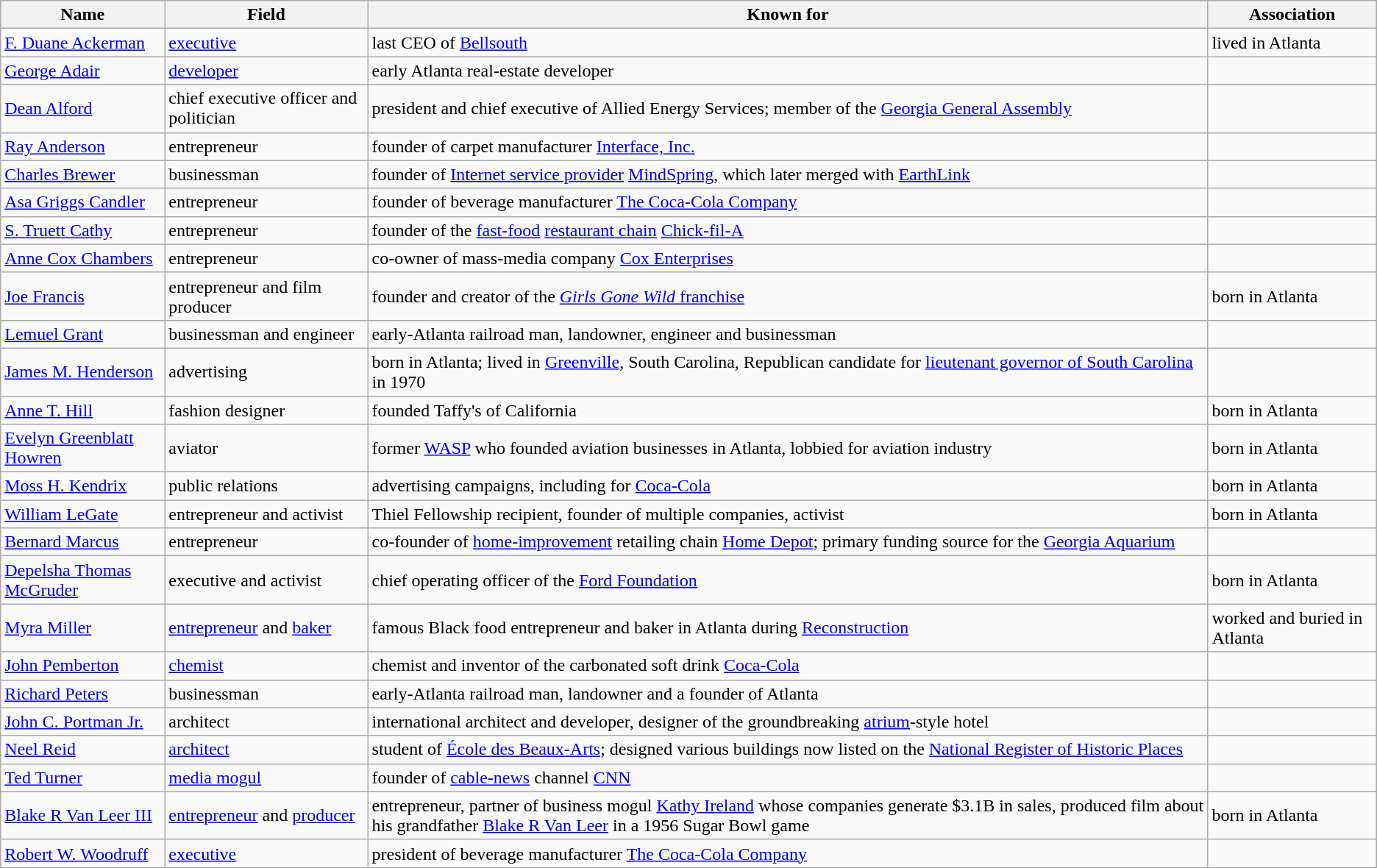<table class="wikitable sortable">
<tr>
<th>Name</th>
<th>Field</th>
<th>Known for</th>
<th>Association</th>
</tr>
<tr>
<td><a href='#'>F. Duane Ackerman</a></td>
<td><a href='#'>executive</a></td>
<td>last CEO of <a href='#'>Bellsouth</a></td>
<td>lived in Atlanta</td>
</tr>
<tr>
<td><a href='#'>George Adair</a></td>
<td><a href='#'>developer</a></td>
<td>early Atlanta real-estate developer</td>
<td></td>
</tr>
<tr>
<td><a href='#'>Dean Alford</a></td>
<td>chief executive officer and politician</td>
<td>president and chief executive of Allied Energy Services; member of the <a href='#'>Georgia General Assembly</a></td>
<td></td>
</tr>
<tr>
<td><a href='#'>Ray Anderson</a></td>
<td>entrepreneur</td>
<td>founder of carpet manufacturer <a href='#'>Interface, Inc.</a></td>
<td></td>
</tr>
<tr>
<td><a href='#'>Charles Brewer</a></td>
<td>businessman</td>
<td>founder of <a href='#'>Internet service provider</a> <a href='#'>MindSpring</a>, which later merged with <a href='#'>EarthLink</a></td>
<td></td>
</tr>
<tr>
<td><a href='#'>Asa Griggs Candler</a></td>
<td>entrepreneur</td>
<td>founder of beverage manufacturer <a href='#'>The Coca-Cola Company</a></td>
<td></td>
</tr>
<tr>
<td><a href='#'>S. Truett Cathy</a></td>
<td>entrepreneur</td>
<td>founder of the <a href='#'>fast-food</a> <a href='#'>restaurant chain</a> <a href='#'>Chick-fil-A</a></td>
<td></td>
</tr>
<tr>
<td><a href='#'>Anne Cox Chambers</a></td>
<td>entrepreneur</td>
<td>co-owner of mass-media company <a href='#'>Cox Enterprises</a></td>
<td></td>
</tr>
<tr>
<td><a href='#'>Joe Francis</a></td>
<td>entrepreneur and film producer</td>
<td>founder and creator of the <a href='#'><em>Girls Gone Wild</em> franchise</a></td>
<td>born in Atlanta</td>
</tr>
<tr>
<td><a href='#'>Lemuel Grant</a></td>
<td>businessman and engineer</td>
<td>early-Atlanta railroad man, landowner, engineer and businessman</td>
<td></td>
</tr>
<tr>
<td><a href='#'>James M. Henderson</a></td>
<td>advertising</td>
<td>born in Atlanta; lived in <a href='#'>Greenville</a>, South Carolina, Republican candidate for <a href='#'>lieutenant governor of South Carolina</a> in 1970</td>
<td></td>
</tr>
<tr>
<td><a href='#'>Anne T. Hill</a></td>
<td>fashion designer</td>
<td>founded Taffy's of California</td>
<td>born in Atlanta</td>
</tr>
<tr>
<td><a href='#'>Evelyn Greenblatt Howren</a></td>
<td>aviator</td>
<td>former <a href='#'>WASP</a> who founded aviation businesses in Atlanta, lobbied for aviation industry</td>
<td>born in Atlanta</td>
</tr>
<tr>
<td><a href='#'>Moss H. Kendrix</a></td>
<td>public relations</td>
<td>advertising campaigns, including for <a href='#'>Coca-Cola</a></td>
<td>born in Atlanta</td>
</tr>
<tr>
<td><a href='#'>William LeGate</a></td>
<td>entrepreneur and activist</td>
<td>Thiel Fellowship recipient, founder of multiple companies, activist</td>
<td>born in Atlanta</td>
</tr>
<tr>
<td><a href='#'>Bernard Marcus</a></td>
<td>entrepreneur</td>
<td>co-founder of <a href='#'>home-improvement</a> retailing chain <a href='#'>Home Depot</a>; primary funding source for the <a href='#'>Georgia Aquarium</a></td>
<td></td>
</tr>
<tr>
<td><a href='#'>Depelsha Thomas McGruder</a></td>
<td>executive and activist</td>
<td>chief operating officer of the <a href='#'>Ford Foundation</a></td>
<td>born in Atlanta</td>
</tr>
<tr>
<td><a href='#'>Myra Miller</a></td>
<td><a href='#'>entrepreneur</a> and <a href='#'>baker</a></td>
<td>famous Black food entrepreneur and baker in Atlanta during <a href='#'>Reconstruction</a></td>
<td>worked and buried in Atlanta</td>
</tr>
<tr>
<td><a href='#'>John Pemberton</a></td>
<td><a href='#'>chemist</a></td>
<td>chemist and inventor of the carbonated soft drink <a href='#'>Coca-Cola</a></td>
<td></td>
</tr>
<tr>
<td><a href='#'>Richard Peters</a></td>
<td>businessman</td>
<td>early-Atlanta railroad man, landowner and a founder of Atlanta</td>
<td></td>
</tr>
<tr>
<td><a href='#'>John C. Portman Jr.</a></td>
<td>architect</td>
<td>international architect and developer, designer of the groundbreaking <a href='#'>atrium</a>-style hotel</td>
<td></td>
</tr>
<tr>
<td><a href='#'>Neel Reid</a></td>
<td><a href='#'>architect</a></td>
<td>student of <a href='#'>École des Beaux-Arts</a>; designed various buildings now listed on the <a href='#'>National Register of Historic Places</a></td>
<td></td>
</tr>
<tr>
<td><a href='#'>Ted Turner</a></td>
<td><a href='#'>media mogul</a></td>
<td>founder of <a href='#'>cable-news</a> channel <a href='#'>CNN</a></td>
<td></td>
</tr>
<tr>
<td><a href='#'>Blake R Van Leer III</a></td>
<td><a href='#'>entrepreneur</a> and <a href='#'>producer</a></td>
<td>entrepreneur, partner of business mogul <a href='#'>Kathy Ireland</a> whose companies generate $3.1B in sales, produced film about his grandfather <a href='#'>Blake R Van Leer</a> in a 1956 Sugar Bowl game</td>
<td>born in Atlanta</td>
</tr>
<tr>
<td><a href='#'>Robert W. Woodruff</a></td>
<td><a href='#'>executive</a></td>
<td>president of beverage manufacturer <a href='#'>The Coca-Cola Company</a></td>
<td></td>
</tr>
<tr>
</tr>
</table>
